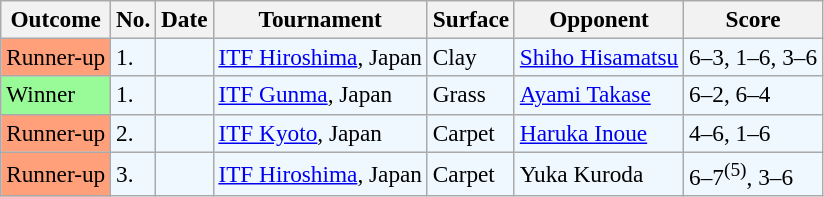<table class="sortable wikitable" style=font-size:97%>
<tr>
<th>Outcome</th>
<th>No.</th>
<th>Date</th>
<th>Tournament</th>
<th>Surface</th>
<th>Opponent</th>
<th>Score</th>
</tr>
<tr style="background:#f0f8ff;">
<td style="background:#ffa07a;">Runner-up</td>
<td>1.</td>
<td></td>
<td><a href='#'>ITF Hiroshima</a>, Japan</td>
<td>Clay</td>
<td> <a href='#'>Shiho Hisamatsu</a></td>
<td>6–3, 1–6, 3–6</td>
</tr>
<tr style="background:#f0f8ff;">
<td style="background:#98fb98;">Winner</td>
<td>1.</td>
<td></td>
<td><a href='#'>ITF Gunma</a>, Japan</td>
<td>Grass</td>
<td> <a href='#'>Ayami Takase</a></td>
<td>6–2, 6–4</td>
</tr>
<tr style="background:#f0f8ff;">
<td style="background:#ffa07a;">Runner-up</td>
<td>2.</td>
<td></td>
<td><a href='#'>ITF Kyoto</a>, Japan</td>
<td>Carpet</td>
<td> <a href='#'>Haruka Inoue</a></td>
<td>4–6, 1–6</td>
</tr>
<tr style="background:#f0f8ff;">
<td style="background:#ffa07a;">Runner-up</td>
<td>3.</td>
<td></td>
<td><a href='#'>ITF Hiroshima</a>, Japan</td>
<td>Carpet</td>
<td> Yuka Kuroda</td>
<td>6–7<sup>(5)</sup>, 3–6</td>
</tr>
</table>
